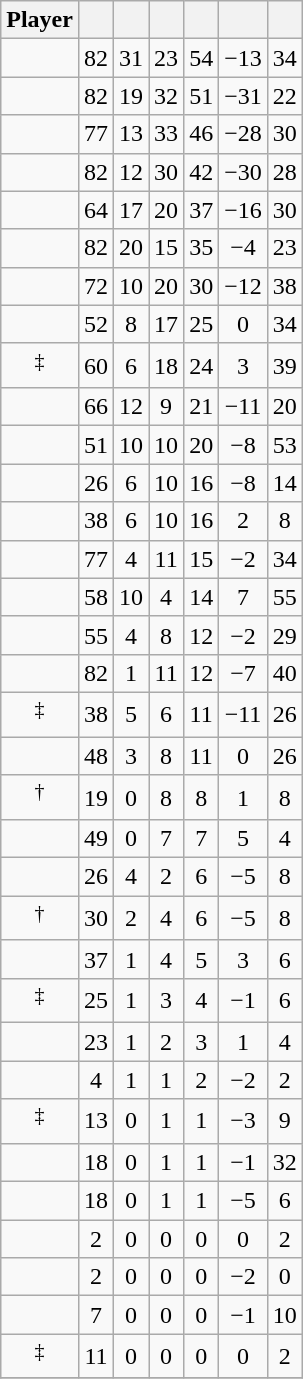<table class="wikitable sortable" style="text-align:center;">
<tr>
<th>Player</th>
<th></th>
<th></th>
<th></th>
<th></th>
<th data-sort-type="number"></th>
<th></th>
</tr>
<tr>
<td></td>
<td>82</td>
<td>31</td>
<td>23</td>
<td>54</td>
<td>−13</td>
<td>34</td>
</tr>
<tr>
<td></td>
<td>82</td>
<td>19</td>
<td>32</td>
<td>51</td>
<td>−31</td>
<td>22</td>
</tr>
<tr>
<td></td>
<td>77</td>
<td>13</td>
<td>33</td>
<td>46</td>
<td>−28</td>
<td>30</td>
</tr>
<tr>
<td></td>
<td>82</td>
<td>12</td>
<td>30</td>
<td>42</td>
<td>−30</td>
<td>28</td>
</tr>
<tr>
<td></td>
<td>64</td>
<td>17</td>
<td>20</td>
<td>37</td>
<td>−16</td>
<td>30</td>
</tr>
<tr>
<td></td>
<td>82</td>
<td>20</td>
<td>15</td>
<td>35</td>
<td>−4</td>
<td>23</td>
</tr>
<tr>
<td></td>
<td>72</td>
<td>10</td>
<td>20</td>
<td>30</td>
<td>−12</td>
<td>38</td>
</tr>
<tr>
<td></td>
<td>52</td>
<td>8</td>
<td>17</td>
<td>25</td>
<td>0</td>
<td>34</td>
</tr>
<tr>
<td><sup>‡</sup></td>
<td>60</td>
<td>6</td>
<td>18</td>
<td>24</td>
<td>3</td>
<td>39</td>
</tr>
<tr>
<td></td>
<td>66</td>
<td>12</td>
<td>9</td>
<td>21</td>
<td>−11</td>
<td>20</td>
</tr>
<tr>
<td></td>
<td>51</td>
<td>10</td>
<td>10</td>
<td>20</td>
<td>−8</td>
<td>53</td>
</tr>
<tr>
<td></td>
<td>26</td>
<td>6</td>
<td>10</td>
<td>16</td>
<td>−8</td>
<td>14</td>
</tr>
<tr>
<td></td>
<td>38</td>
<td>6</td>
<td>10</td>
<td>16</td>
<td>2</td>
<td>8</td>
</tr>
<tr>
<td></td>
<td>77</td>
<td>4</td>
<td>11</td>
<td>15</td>
<td>−2</td>
<td>34</td>
</tr>
<tr>
<td></td>
<td>58</td>
<td>10</td>
<td>4</td>
<td>14</td>
<td>7</td>
<td>55</td>
</tr>
<tr>
<td></td>
<td>55</td>
<td>4</td>
<td>8</td>
<td>12</td>
<td>−2</td>
<td>29</td>
</tr>
<tr>
<td></td>
<td>82</td>
<td>1</td>
<td>11</td>
<td>12</td>
<td>−7</td>
<td>40</td>
</tr>
<tr>
<td><sup>‡</sup></td>
<td>38</td>
<td>5</td>
<td>6</td>
<td>11</td>
<td>−11</td>
<td>26</td>
</tr>
<tr>
<td></td>
<td>48</td>
<td>3</td>
<td>8</td>
<td>11</td>
<td>0</td>
<td>26</td>
</tr>
<tr>
<td><sup>†</sup></td>
<td>19</td>
<td>0</td>
<td>8</td>
<td>8</td>
<td>1</td>
<td>8</td>
</tr>
<tr>
<td></td>
<td>49</td>
<td>0</td>
<td>7</td>
<td>7</td>
<td>5</td>
<td>4</td>
</tr>
<tr>
<td></td>
<td>26</td>
<td>4</td>
<td>2</td>
<td>6</td>
<td>−5</td>
<td>8</td>
</tr>
<tr>
<td><sup>†</sup></td>
<td>30</td>
<td>2</td>
<td>4</td>
<td>6</td>
<td>−5</td>
<td>8</td>
</tr>
<tr>
<td></td>
<td>37</td>
<td>1</td>
<td>4</td>
<td>5</td>
<td>3</td>
<td>6</td>
</tr>
<tr>
<td><sup>‡</sup></td>
<td>25</td>
<td>1</td>
<td>3</td>
<td>4</td>
<td>−1</td>
<td>6</td>
</tr>
<tr>
<td></td>
<td>23</td>
<td>1</td>
<td>2</td>
<td>3</td>
<td>1</td>
<td>4</td>
</tr>
<tr>
<td></td>
<td>4</td>
<td>1</td>
<td>1</td>
<td>2</td>
<td>−2</td>
<td>2</td>
</tr>
<tr>
<td><sup>‡</sup></td>
<td>13</td>
<td>0</td>
<td>1</td>
<td>1</td>
<td>−3</td>
<td>9</td>
</tr>
<tr>
<td></td>
<td>18</td>
<td>0</td>
<td>1</td>
<td>1</td>
<td>−1</td>
<td>32</td>
</tr>
<tr>
<td></td>
<td>18</td>
<td>0</td>
<td>1</td>
<td>1</td>
<td>−5</td>
<td>6</td>
</tr>
<tr>
<td></td>
<td>2</td>
<td>0</td>
<td>0</td>
<td>0</td>
<td>0</td>
<td>2</td>
</tr>
<tr>
<td></td>
<td>2</td>
<td>0</td>
<td>0</td>
<td>0</td>
<td>−2</td>
<td>0</td>
</tr>
<tr>
<td></td>
<td>7</td>
<td>0</td>
<td>0</td>
<td>0</td>
<td>−1</td>
<td>10</td>
</tr>
<tr>
<td><sup>‡</sup></td>
<td>11</td>
<td>0</td>
<td>0</td>
<td>0</td>
<td>0</td>
<td>2</td>
</tr>
<tr>
</tr>
</table>
